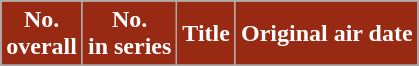<table class="wikitable plainrowheaders">
<tr>
<th scope="col" style="background:#982A13; color:white;">No.<br>overall</th>
<th scope="col" style="background:#982A13; color:white;">No.<br>in series</th>
<th scope="col" style="background:#982A13; color:white;">Title</th>
<th scope="col" style="background:#982A13; color:white;">Original air date</th>
</tr>
<tr>
</tr>
</table>
